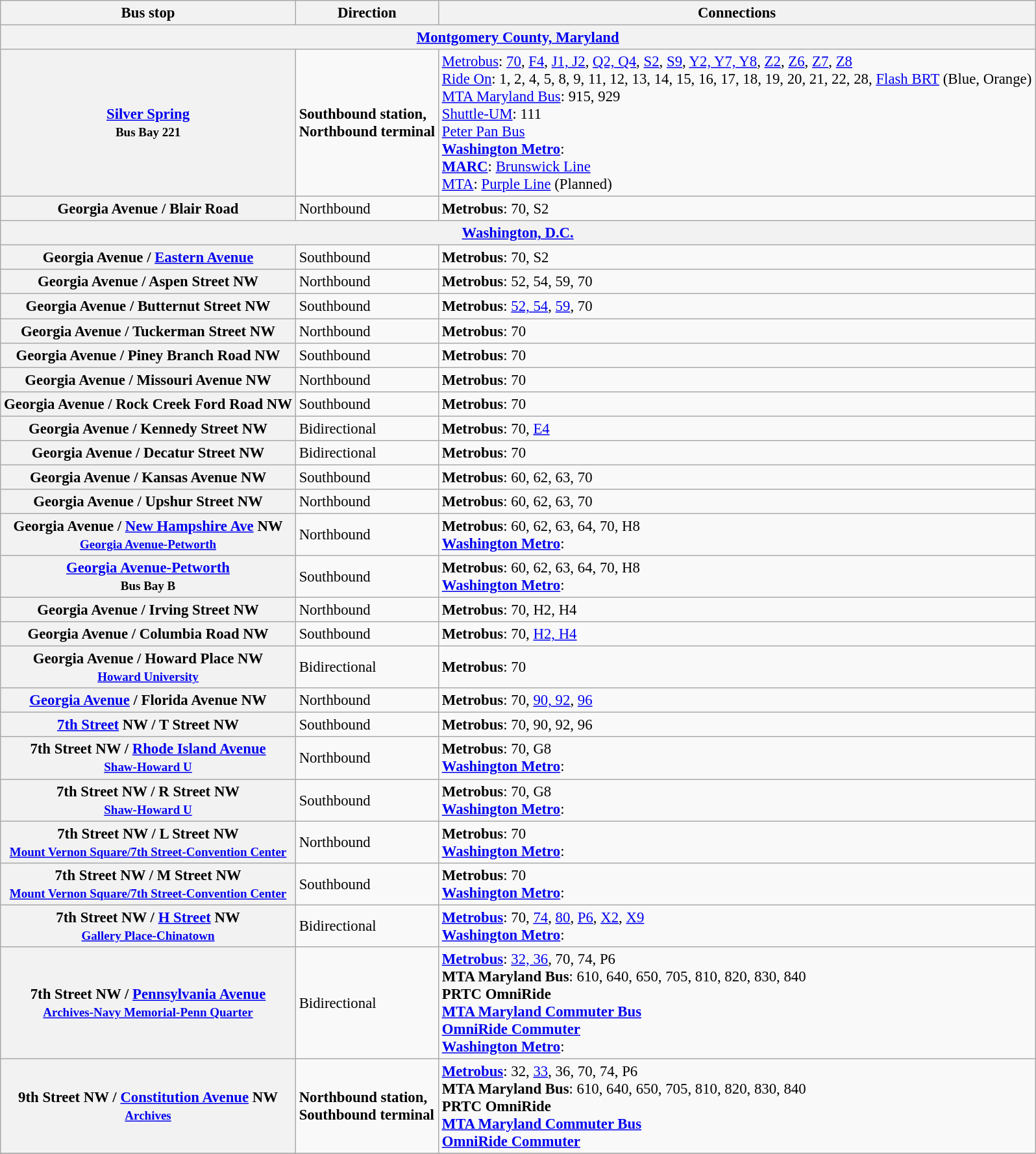<table class="wikitable collapsible collapsed" style="font-size: 95%;">
<tr>
<th>Bus stop</th>
<th>Direction</th>
<th>Connections</th>
</tr>
<tr>
<th colspan="3"><a href='#'>Montgomery County, Maryland</a></th>
</tr>
<tr>
<th><a href='#'>Silver Spring</a><br><small>Bus Bay 221</small></th>
<td><strong>Southbound station,<br>Northbound terminal</strong></td>
<td> <a href='#'>Metrobus</a>: <a href='#'>70</a>, <a href='#'>F4</a>, <a href='#'>J1, J2</a>, <a href='#'>Q2, Q4</a>, <a href='#'>S2</a>, <a href='#'>S9</a>, <a href='#'>Y2, Y7, Y8</a>, <a href='#'>Z2</a>, <a href='#'>Z6</a>, <a href='#'>Z7</a>, <a href='#'>Z8</a><br> <a href='#'>Ride On</a>: 1, 2, 4, 5, 8, 9, 11, 12, 13, 14, 15, 16, 17, 18, 19, 20, 21, 22, 28, <a href='#'>Flash BRT</a> (Blue, Orange)<br> <a href='#'>MTA Maryland Bus</a>: 915, 929<br> <a href='#'>Shuttle-UM</a>: 111<br> <a href='#'>Peter Pan Bus</a><br> <strong><a href='#'>Washington Metro</a></strong>: <br> <strong><a href='#'>MARC</a></strong>: <a href='#'>Brunswick Line</a><br> <a href='#'>MTA</a>: <a href='#'>Purple Line</a> (Planned)</td>
</tr>
<tr>
<th>Georgia Avenue / Blair Road</th>
<td>Northbound</td>
<td> <strong>Metrobus</strong>: 70, S2</td>
</tr>
<tr>
<th colspan="3"><a href='#'>Washington, D.C.</a></th>
</tr>
<tr>
<th>Georgia Avenue / <a href='#'>Eastern Avenue</a></th>
<td>Southbound</td>
<td> <strong>Metrobus</strong>: 70, S2</td>
</tr>
<tr>
<th>Georgia Avenue / Aspen Street NW</th>
<td>Northbound</td>
<td> <strong>Metrobus</strong>: 52, 54, 59, 70</td>
</tr>
<tr>
<th>Georgia Avenue / Butternut Street NW</th>
<td>Southbound</td>
<td> <strong>Metrobus</strong>: <a href='#'>52, 54</a>, <a href='#'>59</a>, 70</td>
</tr>
<tr>
<th>Georgia Avenue / Tuckerman Street NW</th>
<td>Northbound</td>
<td> <strong>Metrobus</strong>: 70</td>
</tr>
<tr>
<th>Georgia Avenue / Piney Branch Road NW</th>
<td>Southbound</td>
<td> <strong>Metrobus</strong>: 70</td>
</tr>
<tr>
<th>Georgia Avenue / Missouri Avenue NW</th>
<td>Northbound</td>
<td> <strong>Metrobus</strong>: 70</td>
</tr>
<tr>
<th>Georgia Avenue / Rock Creek Ford Road NW</th>
<td>Southbound</td>
<td> <strong>Metrobus</strong>: 70</td>
</tr>
<tr>
<th>Georgia Avenue / Kennedy Street NW</th>
<td>Bidirectional</td>
<td> <strong>Metrobus</strong>: 70, <a href='#'>E4</a></td>
</tr>
<tr>
<th>Georgia Avenue / Decatur Street NW</th>
<td>Bidirectional</td>
<td> <strong>Metrobus</strong>: 70</td>
</tr>
<tr>
<th>Georgia Avenue / Kansas Avenue NW</th>
<td>Southbound</td>
<td> <strong>Metrobus</strong>: 60, 62, 63, 70</td>
</tr>
<tr>
<th>Georgia Avenue / Upshur Street NW</th>
<td>Northbound</td>
<td> <strong>Metrobus</strong>: 60, 62, 63, 70</td>
</tr>
<tr>
<th>Georgia Avenue / <a href='#'>New Hampshire Ave</a> NW<br><small><a href='#'>Georgia Avenue-Petworth</a></small></th>
<td>Northbound</td>
<td> <strong>Metrobus</strong>: 60, 62, 63, 64, 70, H8<br>  <strong><a href='#'>Washington Metro</a></strong>: </td>
</tr>
<tr>
<th><a href='#'>Georgia Avenue-Petworth</a><br><small>Bus Bay B</small></th>
<td>Southbound</td>
<td> <strong>Metrobus</strong>: 60, 62, 63, 64, 70, H8<br>  <strong><a href='#'>Washington Metro</a></strong>: </td>
</tr>
<tr>
<th>Georgia Avenue / Irving Street NW</th>
<td>Northbound</td>
<td> <strong>Metrobus</strong>: 70, H2, H4</td>
</tr>
<tr>
<th>Georgia Avenue / Columbia Road NW</th>
<td>Southbound</td>
<td> <strong>Metrobus</strong>: 70, <a href='#'>H2, H4</a></td>
</tr>
<tr>
<th>Georgia Avenue / Howard Place NW<br><small><a href='#'>Howard University</a></small></th>
<td>Bidirectional</td>
<td> <strong>Metrobus</strong>: 70</td>
</tr>
<tr>
<th><a href='#'>Georgia Avenue</a> / Florida Avenue NW</th>
<td>Northbound</td>
<td> <strong>Metrobus</strong>: 70, <a href='#'>90, 92</a>, <a href='#'>96</a></td>
</tr>
<tr>
<th><a href='#'>7th Street</a> NW / T Street NW</th>
<td>Southbound</td>
<td> <strong>Metrobus</strong>: 70, 90, 92, 96</td>
</tr>
<tr>
<th>7th Street NW / <a href='#'>Rhode Island Avenue</a><br><small><a href='#'>Shaw-Howard U</a></small></th>
<td>Northbound</td>
<td> <strong>Metrobus</strong>: 70, G8<br>  <strong><a href='#'>Washington Metro</a></strong>: </td>
</tr>
<tr>
<th>7th Street NW / R Street NW<br><small><a href='#'>Shaw-Howard U</a></small></th>
<td>Southbound</td>
<td> <strong>Metrobus</strong>: 70, G8<br>  <strong><a href='#'>Washington Metro</a></strong>: </td>
</tr>
<tr>
<th>7th Street NW / L Street NW<br><small><a href='#'>Mount Vernon Square/7th Street-Convention Center</a></small></th>
<td>Northbound</td>
<td> <strong>Metrobus</strong>: 70<br>  <strong><a href='#'>Washington Metro</a></strong>: </td>
</tr>
<tr>
<th>7th Street NW / M Street NW<br><small><a href='#'>Mount Vernon Square/7th Street-Convention Center</a></small></th>
<td>Southbound</td>
<td> <strong>Metrobus</strong>: 70<br>  <strong><a href='#'>Washington Metro</a></strong>: </td>
</tr>
<tr>
<th>7th Street NW / <a href='#'>H Street</a> NW<br><small><a href='#'>Gallery Place-Chinatown</a></small></th>
<td>Bidirectional</td>
<td> <strong><a href='#'>Metrobus</a></strong>: 70, <a href='#'>74</a>, <a href='#'>80</a>, <a href='#'>P6</a>, <a href='#'>X2</a>, <a href='#'>X9</a><br>  <strong><a href='#'>Washington Metro</a></strong>: </td>
</tr>
<tr>
<th>7th Street NW / <a href='#'>Pennsylvania Avenue</a><br><small><a href='#'>Archives-Navy Memorial-Penn Quarter</a></small></th>
<td>Bidirectional</td>
<td> <strong><a href='#'>Metrobus</a></strong>: <a href='#'>32, 36</a>, 70, 74, P6<br>  <strong>MTA Maryland Bus</strong>: 610, 640, 650, 705, 810, 820, 830, 840<br>  <strong>PRTC OmniRide</strong><br>  <strong><a href='#'>MTA Maryland Commuter Bus</a></strong><br>  <strong><a href='#'>OmniRide Commuter</a></strong><br>  <strong><a href='#'>Washington Metro</a></strong>: </td>
</tr>
<tr>
<th>9th Street NW / <a href='#'>Constitution Avenue</a> NW<br><small><a href='#'>Archives</a></small></th>
<td><strong>Northbound station,<br>Southbound terminal</strong></td>
<td> <strong><a href='#'>Metrobus</a></strong>: 32, <a href='#'>33</a>, 36, 70, 74, P6<br>  <strong>MTA Maryland Bus</strong>: 610, 640, 650, 705, 810, 820, 830, 840<br>  <strong>PRTC OmniRide</strong><br>  <strong><a href='#'>MTA Maryland Commuter Bus</a></strong><br>  <strong><a href='#'>OmniRide Commuter</a></strong></td>
</tr>
<tr>
</tr>
</table>
